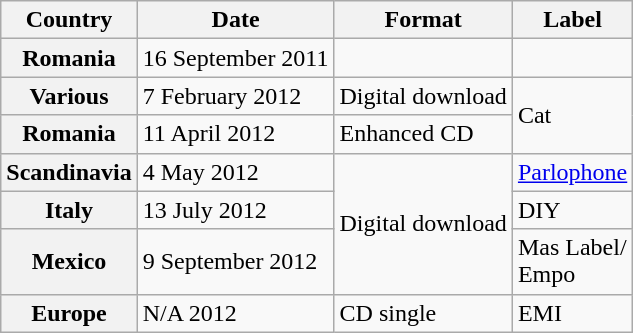<table class="wikitable plainrowheaders sortable">
<tr>
<th>Country</th>
<th>Date</th>
<th>Format</th>
<th>Label</th>
</tr>
<tr>
<th scope="row">Romania</th>
<td>16 September 2011</td>
<td></td>
<td></td>
</tr>
<tr>
<th scope="row">Various</th>
<td>7 February 2012</td>
<td>Digital download</td>
<td rowspan="2">Cat</td>
</tr>
<tr>
<th scope="row">Romania</th>
<td>11 April 2012</td>
<td>Enhanced CD</td>
</tr>
<tr>
<th scope="row">Scandinavia</th>
<td>4 May 2012</td>
<td rowspan="3">Digital download</td>
<td><a href='#'>Parlophone</a></td>
</tr>
<tr>
<th scope="row">Italy</th>
<td>13 July 2012</td>
<td>DIY</td>
</tr>
<tr>
<th scope="row">Mexico</th>
<td>9 September 2012</td>
<td>Mas Label/<br>Empo</td>
</tr>
<tr>
<th scope="row">Europe</th>
<td>N/A 2012</td>
<td>CD single</td>
<td>EMI</td>
</tr>
</table>
